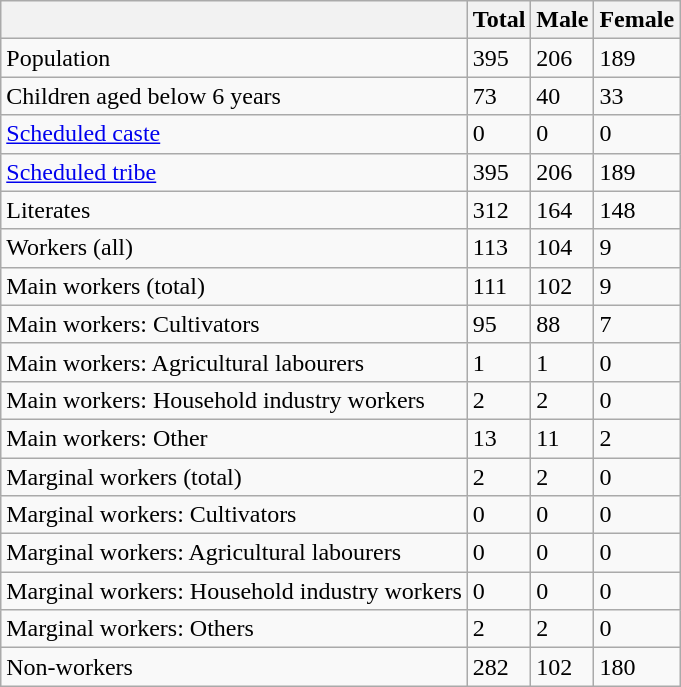<table class="wikitable sortable">
<tr>
<th></th>
<th>Total</th>
<th>Male</th>
<th>Female</th>
</tr>
<tr>
<td>Population</td>
<td>395</td>
<td>206</td>
<td>189</td>
</tr>
<tr>
<td>Children aged below 6 years</td>
<td>73</td>
<td>40</td>
<td>33</td>
</tr>
<tr>
<td><a href='#'>Scheduled caste</a></td>
<td>0</td>
<td>0</td>
<td>0</td>
</tr>
<tr>
<td><a href='#'>Scheduled tribe</a></td>
<td>395</td>
<td>206</td>
<td>189</td>
</tr>
<tr>
<td>Literates</td>
<td>312</td>
<td>164</td>
<td>148</td>
</tr>
<tr>
<td>Workers (all)</td>
<td>113</td>
<td>104</td>
<td>9</td>
</tr>
<tr>
<td>Main workers (total)</td>
<td>111</td>
<td>102</td>
<td>9</td>
</tr>
<tr>
<td>Main workers: Cultivators</td>
<td>95</td>
<td>88</td>
<td>7</td>
</tr>
<tr>
<td>Main workers: Agricultural labourers</td>
<td>1</td>
<td>1</td>
<td>0</td>
</tr>
<tr>
<td>Main workers: Household industry workers</td>
<td>2</td>
<td>2</td>
<td>0</td>
</tr>
<tr>
<td>Main workers: Other</td>
<td>13</td>
<td>11</td>
<td>2</td>
</tr>
<tr>
<td>Marginal workers (total)</td>
<td>2</td>
<td>2</td>
<td>0</td>
</tr>
<tr>
<td>Marginal workers: Cultivators</td>
<td>0</td>
<td>0</td>
<td>0</td>
</tr>
<tr>
<td>Marginal workers: Agricultural labourers</td>
<td>0</td>
<td>0</td>
<td>0</td>
</tr>
<tr>
<td>Marginal workers: Household industry workers</td>
<td>0</td>
<td>0</td>
<td>0</td>
</tr>
<tr>
<td>Marginal workers: Others</td>
<td>2</td>
<td>2</td>
<td>0</td>
</tr>
<tr>
<td>Non-workers</td>
<td>282</td>
<td>102</td>
<td>180</td>
</tr>
</table>
